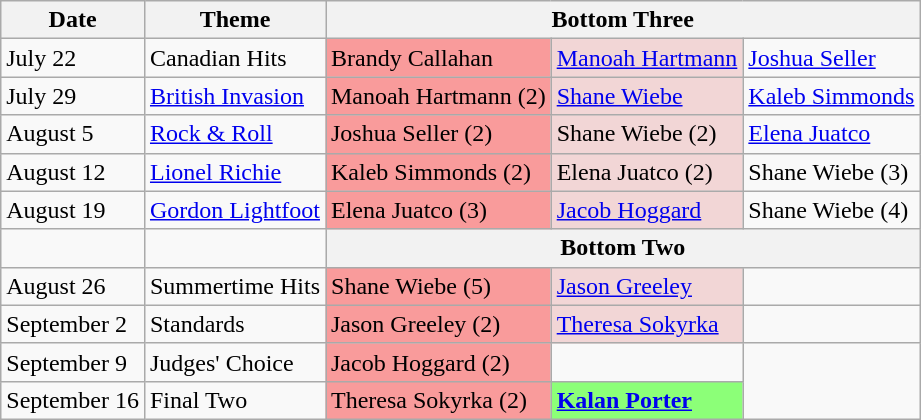<table class="wikitable">
<tr>
<th>Date</th>
<th>Theme</th>
<th colspan="3" style="text-align:center;">Bottom Three</th>
</tr>
<tr>
<td>July 22</td>
<td>Canadian Hits</td>
<td style="background:#f99b9b;">Brandy Callahan</td>
<td style="background:#f2d6d6;"><a href='#'>Manoah Hartmann</a></td>
<td><a href='#'>Joshua Seller</a></td>
</tr>
<tr>
<td>July 29</td>
<td><a href='#'>British Invasion</a></td>
<td style="background:#f99b9b;">Manoah Hartmann (2)</td>
<td style="background:#f2d6d6;"><a href='#'>Shane Wiebe</a></td>
<td><a href='#'>Kaleb Simmonds</a></td>
</tr>
<tr>
<td>August 5</td>
<td><a href='#'>Rock & Roll</a></td>
<td style="background:#f99b9b;">Joshua Seller (2)</td>
<td style="background:#f2d6d6;">Shane Wiebe (2)</td>
<td><a href='#'>Elena Juatco</a></td>
</tr>
<tr>
<td>August 12</td>
<td><a href='#'>Lionel Richie</a></td>
<td style="background:#f99b9b;">Kaleb Simmonds (2)</td>
<td style="background:#f2d6d6;">Elena Juatco (2)</td>
<td>Shane Wiebe (3)</td>
</tr>
<tr>
<td>August 19</td>
<td><a href='#'>Gordon Lightfoot</a></td>
<td style="background:#f99b9b;">Elena Juatco (3)</td>
<td style="background:#f2d6d6;"><a href='#'>Jacob Hoggard</a></td>
<td>Shane Wiebe (4)</td>
</tr>
<tr>
<td></td>
<td></td>
<td colspan="3" style="background:#f2f2f2; text-align:center;"><strong>Bottom Two</strong></td>
</tr>
<tr>
<td>August 26</td>
<td>Summertime Hits</td>
<td style="background:#f99b9b;">Shane Wiebe (5)</td>
<td style="background:#f2d6d6;"><a href='#'>Jason Greeley</a></td>
<td></td>
</tr>
<tr>
<td>September 2</td>
<td>Standards</td>
<td style="background:#f99b9b;">Jason Greeley (2)</td>
<td style="background:#f2d6d6;"><a href='#'>Theresa Sokyrka</a></td>
<td></td>
</tr>
<tr>
<td>September 9</td>
<td>Judges' Choice</td>
<td style="background:#f99b9b;">Jacob Hoggard (2)</td>
<td></td>
</tr>
<tr>
<td>September 16</td>
<td>Final Two</td>
<td style="background:#f99b9b;">Theresa Sokyrka (2)</td>
<td style="background:#8cff78;"><strong><a href='#'>Kalan Porter</a></strong></td>
</tr>
</table>
